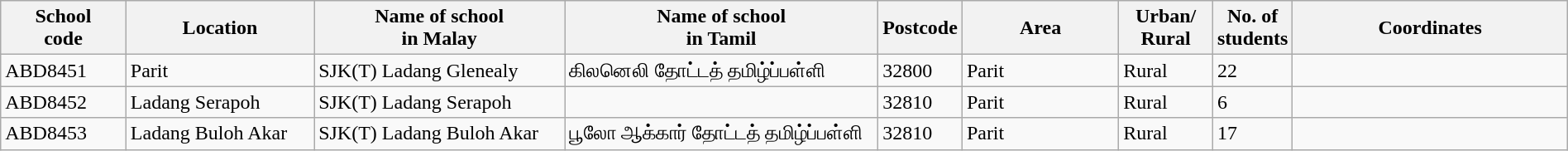<table class="wikitable sortable" style="width:100%">
<tr>
<th style="width:8%">School<br>code</th>
<th style="width:12%">Location</th>
<th style="width:16%">Name of school<br>in Malay</th>
<th style="width:20%">Name of school<br>in Tamil</th>
<th style="width:5%">Postcode</th>
<th style="width:10%">Area</th>
<th style="width:6%">Urban/<br>Rural</th>
<th style="width:5%">No. of<br>students</th>
<th style="width:18% white-space: nowrap;">Coordinates</th>
</tr>
<tr>
<td>ABD8451</td>
<td>Parit</td>
<td>SJK(T) Ladang Glenealy</td>
<td>கிலனெலி தோட்டத் தமிழ்ப்பள்ளி</td>
<td>32800</td>
<td>Parit</td>
<td>Rural</td>
<td>22</td>
<td style="white-space:nowrap;"></td>
</tr>
<tr>
<td>ABD8452</td>
<td>Ladang Serapoh</td>
<td>SJK(T) Ladang Serapoh</td>
<td></td>
<td>32810</td>
<td>Parit</td>
<td>Rural</td>
<td>6</td>
<td style="white-space:nowrap;"></td>
</tr>
<tr>
<td>ABD8453</td>
<td>Ladang Buloh Akar</td>
<td>SJK(T) Ladang Buloh Akar</td>
<td>பூலோ ஆக்கார் தோட்டத் தமிழ்ப்பள்ளி</td>
<td>32810</td>
<td>Parit</td>
<td>Rural</td>
<td>17</td>
<td style="white-space:nowrap;"></td>
</tr>
</table>
